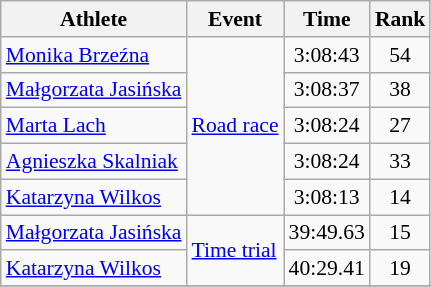<table class="wikitable" style="text-align:center; font-size:90%">
<tr>
<th>Athlete</th>
<th>Event</th>
<th>Time</th>
<th>Rank</th>
</tr>
<tr>
<td align=left><a href='#'>Monika Brzeźna</a></td>
<td rowspan=5 align=left><a href='#'>Road race</a></td>
<td>3:08:43</td>
<td>54</td>
</tr>
<tr>
<td align=left><a href='#'>Małgorzata Jasińska</a></td>
<td>3:08:37</td>
<td>38</td>
</tr>
<tr>
<td align=left><a href='#'>Marta Lach</a></td>
<td>3:08:24</td>
<td>27</td>
</tr>
<tr align=center>
<td align=left><a href='#'>Agnieszka Skalniak</a></td>
<td>3:08:24</td>
<td>33</td>
</tr>
<tr>
<td align=left><a href='#'>Katarzyna Wilkos</a></td>
<td>3:08:13</td>
<td>14</td>
</tr>
<tr>
<td align=left><a href='#'>Małgorzata Jasińska</a></td>
<td rowspan=2 align=left><a href='#'>Time trial</a></td>
<td>39:49.63</td>
<td>15</td>
</tr>
<tr>
<td align=left><a href='#'>Katarzyna Wilkos</a></td>
<td>40:29.41</td>
<td>19</td>
</tr>
<tr>
</tr>
</table>
